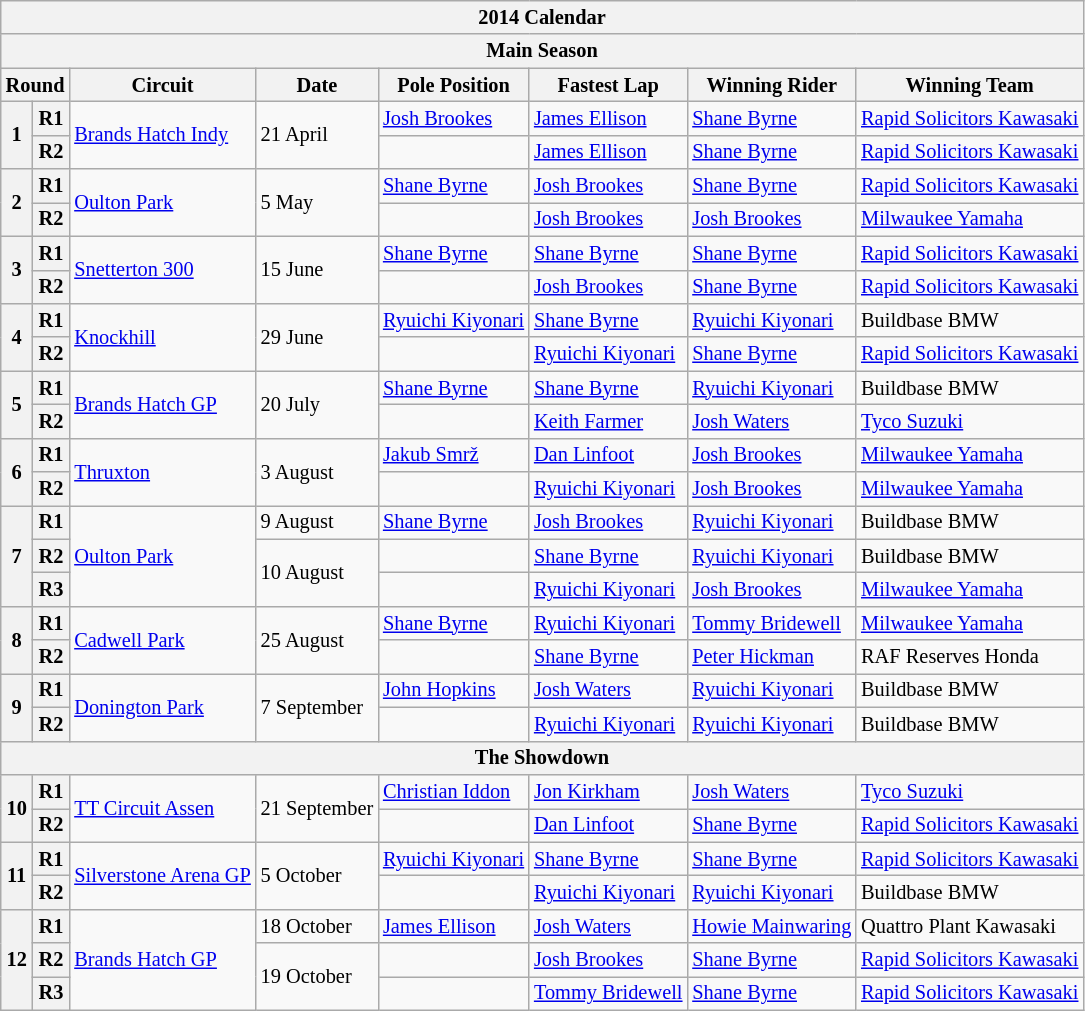<table class="wikitable" style="font-size: 85%">
<tr>
<th colspan=8>2014 Calendar</th>
</tr>
<tr>
<th colspan=8>Main Season</th>
</tr>
<tr>
<th colspan=2>Round</th>
<th>Circuit</th>
<th>Date</th>
<th>Pole Position</th>
<th>Fastest Lap</th>
<th>Winning Rider</th>
<th>Winning Team</th>
</tr>
<tr>
<th rowspan=2>1</th>
<th>R1</th>
<td rowspan=2> <a href='#'>Brands Hatch Indy</a></td>
<td rowspan=2>21 April</td>
<td> <a href='#'>Josh Brookes</a></td>
<td> <a href='#'>James Ellison</a></td>
<td> <a href='#'>Shane Byrne</a></td>
<td><a href='#'>Rapid Solicitors Kawasaki</a></td>
</tr>
<tr>
<th>R2</th>
<td></td>
<td> <a href='#'>James Ellison</a></td>
<td> <a href='#'>Shane Byrne</a></td>
<td><a href='#'>Rapid Solicitors Kawasaki</a></td>
</tr>
<tr>
<th rowspan=2>2</th>
<th>R1</th>
<td rowspan=2> <a href='#'>Oulton Park</a></td>
<td rowspan=2>5 May</td>
<td> <a href='#'>Shane Byrne</a></td>
<td> <a href='#'>Josh Brookes</a></td>
<td> <a href='#'>Shane Byrne</a></td>
<td><a href='#'>Rapid Solicitors Kawasaki</a></td>
</tr>
<tr>
<th>R2</th>
<td></td>
<td> <a href='#'>Josh Brookes</a></td>
<td> <a href='#'>Josh Brookes</a></td>
<td><a href='#'>Milwaukee Yamaha</a></td>
</tr>
<tr>
<th rowspan=2>3</th>
<th>R1</th>
<td rowspan=2> <a href='#'>Snetterton 300</a></td>
<td rowspan=2>15 June</td>
<td> <a href='#'>Shane Byrne</a></td>
<td> <a href='#'>Shane Byrne</a></td>
<td> <a href='#'>Shane Byrne</a></td>
<td><a href='#'>Rapid Solicitors Kawasaki</a></td>
</tr>
<tr>
<th>R2</th>
<td></td>
<td> <a href='#'>Josh Brookes</a></td>
<td> <a href='#'>Shane Byrne</a></td>
<td><a href='#'>Rapid Solicitors Kawasaki</a></td>
</tr>
<tr>
<th rowspan=2>4</th>
<th>R1</th>
<td rowspan=2> <a href='#'>Knockhill</a></td>
<td rowspan=2>29 June</td>
<td> <a href='#'>Ryuichi Kiyonari</a></td>
<td> <a href='#'>Shane Byrne</a></td>
<td> <a href='#'>Ryuichi Kiyonari</a></td>
<td>Buildbase BMW</td>
</tr>
<tr>
<th>R2</th>
<td></td>
<td> <a href='#'>Ryuichi Kiyonari</a></td>
<td> <a href='#'>Shane Byrne</a></td>
<td><a href='#'>Rapid Solicitors Kawasaki</a></td>
</tr>
<tr>
<th rowspan=2>5</th>
<th>R1</th>
<td rowspan=2> <a href='#'>Brands Hatch GP</a></td>
<td rowspan=2>20 July</td>
<td> <a href='#'>Shane Byrne</a></td>
<td> <a href='#'>Shane Byrne</a></td>
<td> <a href='#'>Ryuichi Kiyonari</a></td>
<td>Buildbase BMW</td>
</tr>
<tr>
<th>R2</th>
<td></td>
<td> <a href='#'>Keith Farmer</a></td>
<td> <a href='#'>Josh Waters</a></td>
<td><a href='#'>Tyco Suzuki</a></td>
</tr>
<tr>
<th rowspan=2>6</th>
<th>R1</th>
<td rowspan=2> <a href='#'>Thruxton</a></td>
<td rowspan=2>3 August</td>
<td> <a href='#'>Jakub Smrž</a></td>
<td> <a href='#'>Dan Linfoot</a></td>
<td> <a href='#'>Josh Brookes</a></td>
<td><a href='#'>Milwaukee Yamaha</a></td>
</tr>
<tr>
<th>R2</th>
<td></td>
<td> <a href='#'>Ryuichi Kiyonari</a></td>
<td> <a href='#'>Josh Brookes</a></td>
<td><a href='#'>Milwaukee Yamaha</a></td>
</tr>
<tr>
<th rowspan=3>7</th>
<th>R1</th>
<td rowspan=3> <a href='#'>Oulton Park</a></td>
<td>9 August</td>
<td> <a href='#'>Shane Byrne</a></td>
<td> <a href='#'>Josh Brookes</a></td>
<td> <a href='#'>Ryuichi Kiyonari</a></td>
<td>Buildbase BMW</td>
</tr>
<tr>
<th>R2</th>
<td rowspan=2>10 August</td>
<td></td>
<td> <a href='#'>Shane Byrne</a></td>
<td> <a href='#'>Ryuichi Kiyonari</a></td>
<td>Buildbase BMW</td>
</tr>
<tr>
<th>R3</th>
<td></td>
<td> <a href='#'>Ryuichi Kiyonari</a></td>
<td> <a href='#'>Josh Brookes</a></td>
<td><a href='#'>Milwaukee Yamaha</a></td>
</tr>
<tr>
<th rowspan=2>8</th>
<th>R1</th>
<td rowspan=2> <a href='#'>Cadwell Park</a></td>
<td rowspan=2>25 August</td>
<td> <a href='#'>Shane Byrne</a></td>
<td> <a href='#'>Ryuichi Kiyonari</a></td>
<td> <a href='#'>Tommy Bridewell</a></td>
<td><a href='#'>Milwaukee Yamaha</a></td>
</tr>
<tr>
<th>R2</th>
<td></td>
<td> <a href='#'>Shane Byrne</a></td>
<td> <a href='#'>Peter Hickman</a></td>
<td>RAF Reserves Honda</td>
</tr>
<tr>
<th rowspan=2>9</th>
<th>R1</th>
<td rowspan=2> <a href='#'>Donington Park</a></td>
<td rowspan=2>7 September</td>
<td> <a href='#'>John Hopkins</a></td>
<td> <a href='#'>Josh Waters</a></td>
<td> <a href='#'>Ryuichi Kiyonari</a></td>
<td>Buildbase BMW</td>
</tr>
<tr>
<th>R2</th>
<td></td>
<td> <a href='#'>Ryuichi Kiyonari</a></td>
<td> <a href='#'>Ryuichi Kiyonari</a></td>
<td>Buildbase BMW</td>
</tr>
<tr>
<th colspan=8>The Showdown</th>
</tr>
<tr>
<th rowspan=2>10</th>
<th>R1</th>
<td rowspan=2> <a href='#'>TT Circuit Assen</a></td>
<td rowspan=2>21 September</td>
<td> <a href='#'>Christian Iddon</a></td>
<td> <a href='#'>Jon Kirkham</a></td>
<td> <a href='#'>Josh Waters</a></td>
<td><a href='#'>Tyco Suzuki</a></td>
</tr>
<tr>
<th>R2</th>
<td></td>
<td> <a href='#'>Dan Linfoot</a></td>
<td> <a href='#'>Shane Byrne</a></td>
<td><a href='#'>Rapid Solicitors Kawasaki</a></td>
</tr>
<tr>
<th rowspan=2>11</th>
<th>R1</th>
<td rowspan=2> <a href='#'>Silverstone Arena GP</a></td>
<td rowspan=2>5 October</td>
<td> <a href='#'>Ryuichi Kiyonari</a></td>
<td> <a href='#'>Shane Byrne</a></td>
<td> <a href='#'>Shane Byrne</a></td>
<td><a href='#'>Rapid Solicitors Kawasaki</a></td>
</tr>
<tr>
<th>R2</th>
<td></td>
<td> <a href='#'>Ryuichi Kiyonari</a></td>
<td> <a href='#'>Ryuichi Kiyonari</a></td>
<td>Buildbase BMW</td>
</tr>
<tr>
<th rowspan=3>12</th>
<th>R1</th>
<td rowspan=3> <a href='#'>Brands Hatch GP</a></td>
<td>18 October</td>
<td> <a href='#'>James Ellison</a></td>
<td> <a href='#'>Josh Waters</a></td>
<td> <a href='#'>Howie Mainwaring</a></td>
<td>Quattro Plant Kawasaki</td>
</tr>
<tr>
<th>R2</th>
<td rowspan=2>19 October</td>
<td></td>
<td> <a href='#'>Josh Brookes</a></td>
<td> <a href='#'>Shane Byrne</a></td>
<td><a href='#'>Rapid Solicitors Kawasaki</a></td>
</tr>
<tr>
<th>R3</th>
<td></td>
<td> <a href='#'>Tommy Bridewell</a></td>
<td> <a href='#'>Shane Byrne</a></td>
<td><a href='#'>Rapid Solicitors Kawasaki</a></td>
</tr>
</table>
